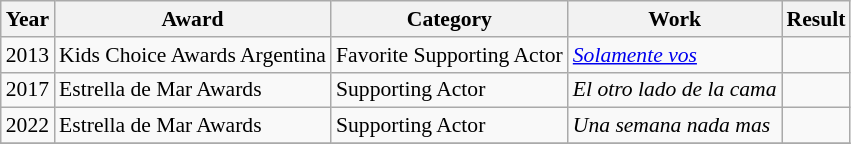<table class="wikitable" style="font-size: 90%;">
<tr>
<th>Year</th>
<th>Award</th>
<th>Category</th>
<th>Work</th>
<th>Result</th>
</tr>
<tr>
<td>2013</td>
<td>Kids Choice Awards Argentina</td>
<td>Favorite Supporting Actor</td>
<td><em><a href='#'>Solamente vos</a></em></td>
<td></td>
</tr>
<tr>
<td>2017</td>
<td>Estrella de Mar Awards</td>
<td>Supporting Actor</td>
<td><em>El otro lado de la cama</em></td>
<td></td>
</tr>
<tr>
<td>2022</td>
<td>Estrella de Mar Awards</td>
<td>Supporting Actor</td>
<td><em>Una semana nada mas</em></td>
<td></td>
</tr>
<tr>
</tr>
</table>
